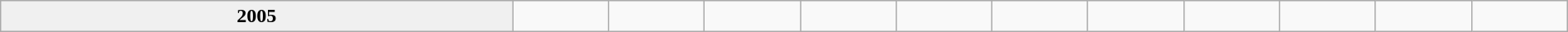<table class="wikitable" width="100%" border="1" cellpadding="5" cellspacing="0">
<tr align="center">
<td style="background: #f0f0f0"><strong>2005</strong></td>
<td></td>
<td></td>
<td></td>
<td></td>
<td></td>
<td></td>
<td></td>
<td></td>
<td></td>
<td></td>
<td></td>
</tr>
</table>
